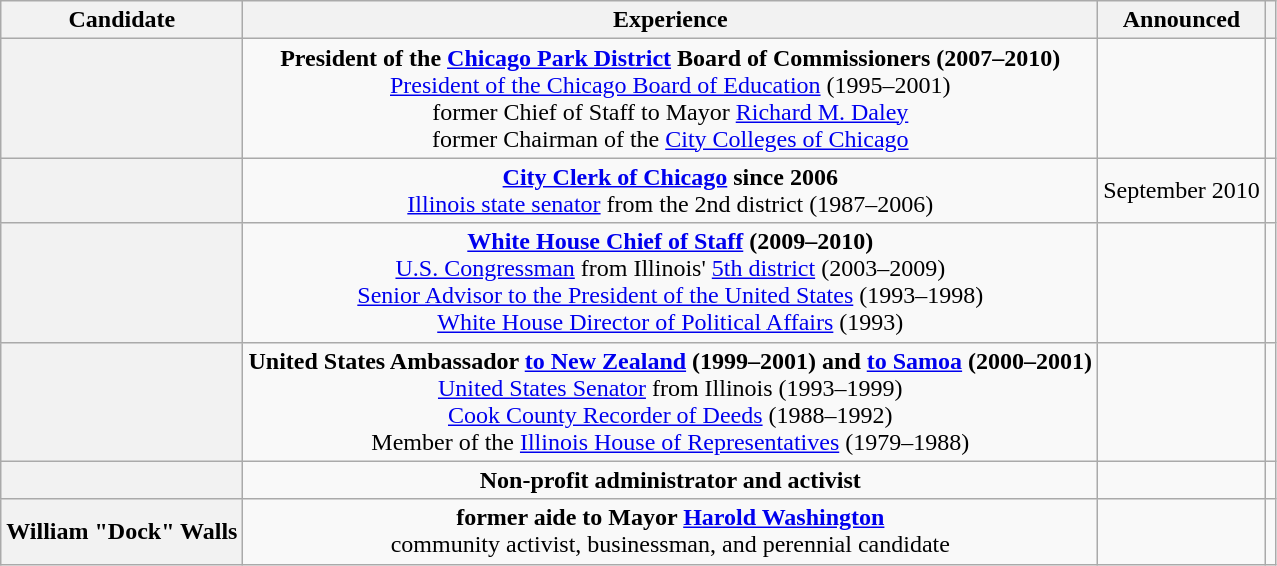<table class="wikitable sortable" style="text-align:center">
<tr>
<th scope="col">Candidate</th>
<th scope="col">Experience</th>
<th scope="col">Announced</th>
<th scope="col" class="unsortable"></th>
</tr>
<tr>
<th scope="row"><br></th>
<td><strong>President of the <a href='#'>Chicago Park District</a> Board of Commissioners (2007–2010)</strong><br><a href='#'>President of the Chicago Board of Education</a> (1995–2001)<br>former Chief of Staff to Mayor <a href='#'>Richard M. Daley</a><br>former Chairman of the <a href='#'>City Colleges of Chicago</a></td>
<td><br><br></td>
<td></td>
</tr>
<tr>
<th scope="row"><br></th>
<td><strong><a href='#'>City Clerk of Chicago</a> since 2006</strong><br><a href='#'>Illinois state senator</a> from the 2nd district (1987–2006)</td>
<td>September 2010<br></td>
<td></td>
</tr>
<tr>
<th scope="row"><br></th>
<td><strong><a href='#'>White House Chief of Staff</a> (2009–2010)</strong><br><a href='#'>U.S. Congressman</a> from Illinois' <a href='#'>5th district</a> (2003–2009)<br><a href='#'>Senior Advisor to the President of the United States</a> (1993–1998)<br> <a href='#'>White House Director of Political Affairs</a> (1993)</td>
<td><br><br></td>
<td></td>
</tr>
<tr>
<th scope="row"><br></th>
<td><strong>United States Ambassador <a href='#'>to New Zealand</a> (1999–2001) and <a href='#'>to Samoa</a> (2000–2001)</strong><br><a href='#'>United States Senator</a> from Illinois (1993–1999)<br><a href='#'>Cook County Recorder of Deeds</a> (1988–1992)<br>Member of the <a href='#'>Illinois House of Representatives</a> (1979–1988)</td>
<td><br><br></td>
<td></td>
</tr>
<tr>
<th scope="row"><br></th>
<td><strong>Non-profit administrator and activist</strong></td>
<td></td>
<td></td>
</tr>
<tr>
<th scope="row">William "Dock" Walls</th>
<td><strong>former aide to Mayor <a href='#'>Harold Washington</a></strong><br>community activist, businessman, and perennial candidate</td>
<td></td>
<td></td>
</tr>
</table>
